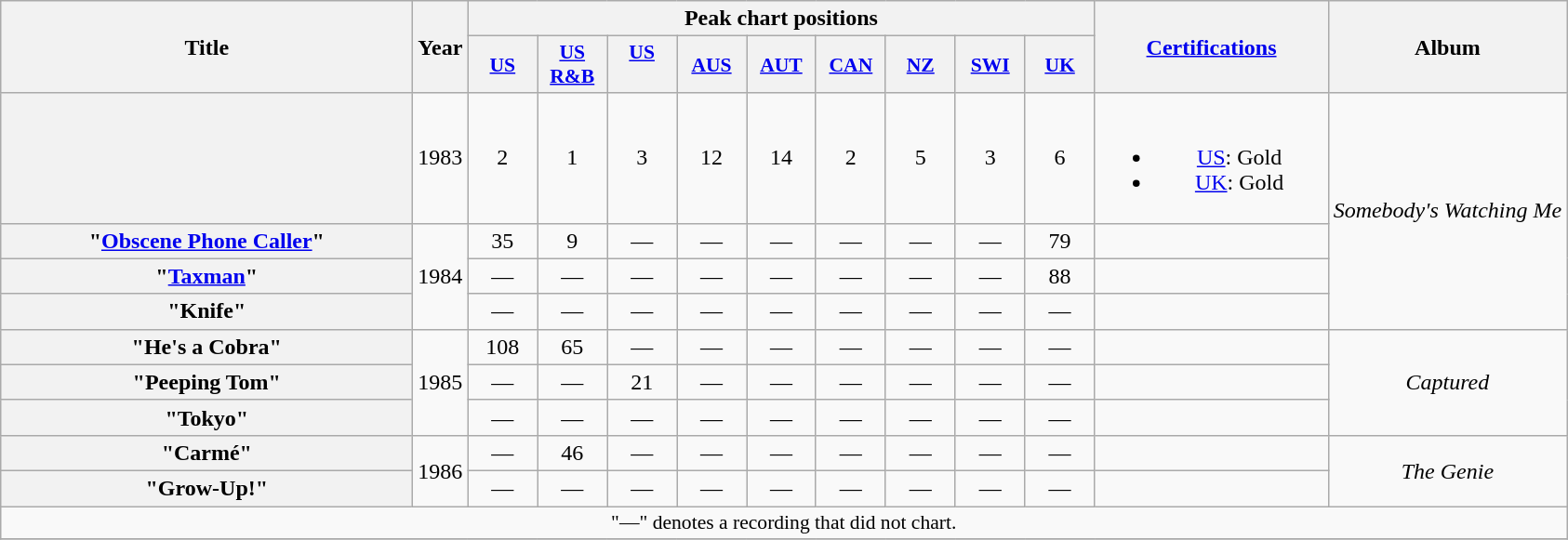<table class="wikitable plainrowheaders" style="text-align:center;" border="1">
<tr>
<th scope="col" rowspan="2" style="width:18em;">Title</th>
<th scope="col" rowspan="2">Year</th>
<th scope="col" colspan="9">Peak chart positions</th>
<th scope="col" rowspan="2" style="width:10em;"><a href='#'>Certifications</a></th>
<th scope="col" rowspan="2">Album</th>
</tr>
<tr>
<th scope="col" style="width:3em;font-size:90%;"><a href='#'>US</a><br></th>
<th scope="col" style="width:3em;font-size:90%;"><a href='#'>US<br>R&B</a><br></th>
<th scope="col" style="width:3em;font-size:90%;"><a href='#'>US<br></a><br></th>
<th scope="col" style="width:3em;font-size:90%;"><a href='#'>AUS</a><br></th>
<th scope="col" style="width:3em;font-size:90%;"><a href='#'>AUT</a><br></th>
<th scope="col" style="width:3em;font-size:90%;"><a href='#'>CAN</a><br></th>
<th scope="col" style="width:3em;font-size:90%;"><a href='#'>NZ</a><br></th>
<th scope="col" style="width:3em;font-size:90%;"><a href='#'>SWI</a><br></th>
<th scope="col" style="width:3em;font-size:90%;"><a href='#'>UK</a><br></th>
</tr>
<tr>
<th scope="row"></th>
<td rowspan="1">1983</td>
<td>2</td>
<td>1</td>
<td>3</td>
<td>12</td>
<td>14</td>
<td>2</td>
<td>5</td>
<td>3</td>
<td>6</td>
<td><br><ul><li><a href='#'>US</a>: Gold</li><li><a href='#'>UK</a>: Gold</li></ul></td>
<td rowspan="4"><em>Somebody's Watching Me</em></td>
</tr>
<tr>
<th scope="row">"<a href='#'>Obscene Phone Caller</a>"</th>
<td rowspan="3">1984</td>
<td>35</td>
<td>9</td>
<td>—</td>
<td>—</td>
<td>—</td>
<td>—</td>
<td>—</td>
<td>—</td>
<td>79</td>
<td></td>
</tr>
<tr>
<th scope="row">"<a href='#'>Taxman</a>"</th>
<td>—</td>
<td>—</td>
<td>—</td>
<td>—</td>
<td>—</td>
<td>—</td>
<td>—</td>
<td>—</td>
<td>88</td>
<td></td>
</tr>
<tr>
<th scope="row">"Knife"</th>
<td>—</td>
<td>—</td>
<td>—</td>
<td>—</td>
<td>—</td>
<td>—</td>
<td>—</td>
<td>—</td>
<td>—</td>
<td></td>
</tr>
<tr>
<th scope="row">"He's a Cobra"</th>
<td rowspan="3">1985</td>
<td>108</td>
<td>65</td>
<td>—</td>
<td>—</td>
<td>—</td>
<td>—</td>
<td>—</td>
<td>—</td>
<td>—</td>
<td></td>
<td rowspan="3"><em>Captured</em></td>
</tr>
<tr>
<th scope="row">"Peeping Tom"</th>
<td>—</td>
<td>—</td>
<td>21</td>
<td>—</td>
<td>—</td>
<td>—</td>
<td>—</td>
<td>—</td>
<td>—</td>
<td></td>
</tr>
<tr>
<th scope="row">"Tokyo"</th>
<td>—</td>
<td>—</td>
<td>—</td>
<td>—</td>
<td>—</td>
<td>—</td>
<td>—</td>
<td>—</td>
<td>—</td>
<td></td>
</tr>
<tr>
<th scope="row">"Carmé"</th>
<td rowspan="2">1986</td>
<td>—</td>
<td>46</td>
<td>—</td>
<td>—</td>
<td>—</td>
<td>—</td>
<td>—</td>
<td>—</td>
<td>—</td>
<td></td>
<td rowspan="2"><em>The Genie</em></td>
</tr>
<tr>
<th scope="row">"Grow-Up!"</th>
<td>—</td>
<td>—</td>
<td>—</td>
<td>—</td>
<td>—</td>
<td>—</td>
<td>—</td>
<td>—</td>
<td>—</td>
<td></td>
</tr>
<tr>
<td colspan="15" style="font-size:90%">"—" denotes a recording that did not chart.</td>
</tr>
<tr>
</tr>
</table>
